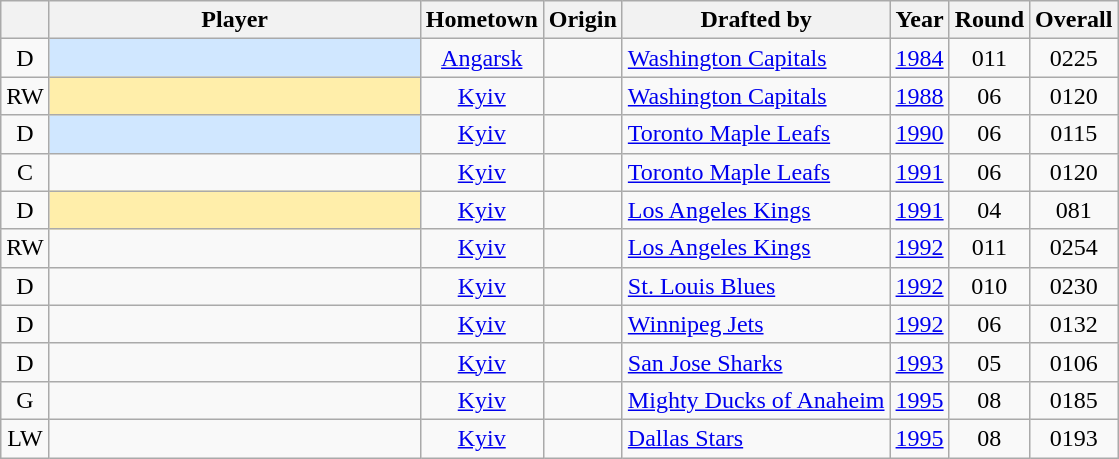<table class="wikitable sortable" style="text-align: center;">
<tr>
<th></th>
<th style="width:15em">Player</th>
<th>Hometown</th>
<th>Origin</th>
<th>Drafted by</th>
<th>Year</th>
<th>Round</th>
<th>Overall</th>
</tr>
<tr>
<td>D</td>
<td align="left" style="background: #d0e7ff;"></td>
<td><a href='#'>Angarsk</a></td>
<td align="left"></td>
<td align="left"><a href='#'>Washington Capitals</a></td>
<td><a href='#'>1984</a></td>
<td><span>0</span>11</td>
<td><span>0</span>225</td>
</tr>
<tr>
<td>RW</td>
<td align="left" style="background: #ffeeaa;"></td>
<td><a href='#'>Kyiv</a></td>
<td align="left"></td>
<td align="left"><a href='#'>Washington Capitals</a></td>
<td><a href='#'>1988</a></td>
<td><span>0</span>6</td>
<td><span>0</span>120</td>
</tr>
<tr>
<td>D</td>
<td align="left" style="background: #d0e7ff;"></td>
<td><a href='#'>Kyiv</a></td>
<td align="left"></td>
<td align="left"><a href='#'>Toronto Maple Leafs</a></td>
<td><a href='#'>1990</a></td>
<td><span>0</span>6</td>
<td><span>0</span>115</td>
</tr>
<tr>
<td>C</td>
<td align="left"></td>
<td><a href='#'>Kyiv</a></td>
<td align="left"></td>
<td align="left"><a href='#'>Toronto Maple Leafs</a></td>
<td><a href='#'>1991</a></td>
<td><span>0</span>6</td>
<td><span>0</span>120</td>
</tr>
<tr>
<td>D</td>
<td align="left" style="background: #ffeeaa;"></td>
<td><a href='#'>Kyiv</a></td>
<td align="left"></td>
<td align="left"><a href='#'>Los Angeles Kings</a></td>
<td><a href='#'>1991</a></td>
<td><span>0</span>4</td>
<td><span>0</span>81</td>
</tr>
<tr>
<td>RW</td>
<td align="left"></td>
<td><a href='#'>Kyiv</a></td>
<td align="left"></td>
<td align="left"><a href='#'>Los Angeles Kings</a></td>
<td><a href='#'>1992</a></td>
<td><span>0</span>11</td>
<td><span>0</span>254</td>
</tr>
<tr>
<td>D</td>
<td align="left"></td>
<td><a href='#'>Kyiv</a></td>
<td align="left"></td>
<td align="left"><a href='#'>St. Louis Blues</a></td>
<td><a href='#'>1992</a></td>
<td><span>0</span>10</td>
<td><span>0</span>230</td>
</tr>
<tr>
<td>D</td>
<td align="left"></td>
<td><a href='#'>Kyiv</a></td>
<td align="left"></td>
<td align="left"><a href='#'>Winnipeg Jets</a></td>
<td><a href='#'>1992</a></td>
<td><span>0</span>6</td>
<td><span>0</span>132</td>
</tr>
<tr>
<td>D</td>
<td align="left"></td>
<td><a href='#'>Kyiv</a></td>
<td align="left"></td>
<td align="left"><a href='#'>San Jose Sharks</a></td>
<td><a href='#'>1993</a></td>
<td><span>0</span>5</td>
<td><span>0</span>106</td>
</tr>
<tr>
<td>G</td>
<td align="left"></td>
<td><a href='#'>Kyiv</a></td>
<td align="left"></td>
<td align="left"><a href='#'>Mighty Ducks of Anaheim</a></td>
<td><a href='#'>1995</a></td>
<td><span>0</span>8</td>
<td><span>0</span>185</td>
</tr>
<tr>
<td>LW</td>
<td align="left"></td>
<td><a href='#'>Kyiv</a></td>
<td align="left"></td>
<td align="left"><a href='#'>Dallas Stars</a></td>
<td><a href='#'>1995</a></td>
<td><span>0</span>8</td>
<td><span>0</span>193</td>
</tr>
</table>
